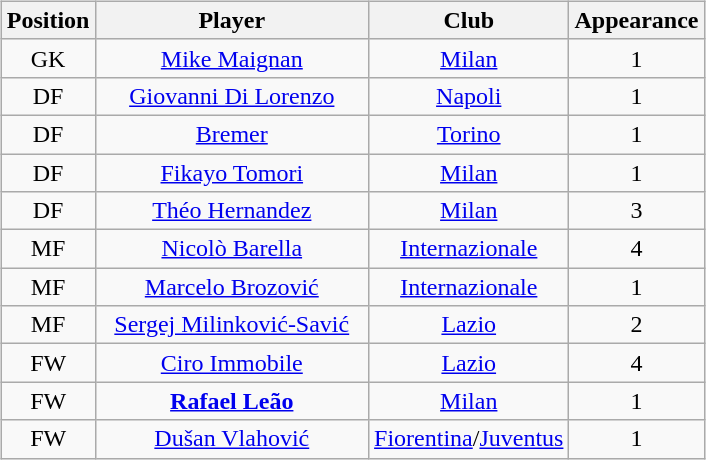<table style="width:100%;">
<tr>
<td width="50%"><br><table class="sortable wikitable" style="text-align: center;">
<tr>
<th>Position</th>
<th>Player</th>
<th>Club</th>
<th>Appearance</th>
</tr>
<tr>
<td>GK</td>
<td style="width:175px;"> <a href='#'>Mike Maignan</a></td>
<td style="width:100px;"><a href='#'>Milan</a></td>
<td align="center">1</td>
</tr>
<tr>
<td>DF</td>
<td> <a href='#'>Giovanni Di Lorenzo</a></td>
<td><a href='#'>Napoli</a></td>
<td align="center">1</td>
</tr>
<tr>
<td>DF</td>
<td> <a href='#'>Bremer</a></td>
<td><a href='#'>Torino</a></td>
<td align="center">1</td>
</tr>
<tr>
<td>DF</td>
<td> <a href='#'>Fikayo Tomori</a></td>
<td><a href='#'>Milan</a></td>
<td align="center">1</td>
</tr>
<tr>
<td>DF</td>
<td> <a href='#'>Théo Hernandez</a></td>
<td><a href='#'>Milan</a></td>
<td align="center">3</td>
</tr>
<tr>
<td>MF</td>
<td> <a href='#'>Nicolò Barella</a></td>
<td><a href='#'>Internazionale</a></td>
<td align="center">4</td>
</tr>
<tr>
<td>MF</td>
<td> <a href='#'>Marcelo Brozović</a></td>
<td><a href='#'>Internazionale</a></td>
<td align="center">1</td>
</tr>
<tr>
<td>MF</td>
<td> <a href='#'>Sergej Milinković-Savić</a></td>
<td><a href='#'>Lazio</a></td>
<td align="center">2</td>
</tr>
<tr>
<td>FW</td>
<td> <a href='#'>Ciro Immobile</a></td>
<td><a href='#'>Lazio</a></td>
<td align="center">4</td>
</tr>
<tr>
<td>FW</td>
<td> <strong><a href='#'>Rafael Leão</a></strong></td>
<td><a href='#'>Milan</a></td>
<td align="center">1</td>
</tr>
<tr>
<td>FW</td>
<td> <a href='#'>Dušan Vlahović</a></td>
<td><a href='#'>Fiorentina</a>/<a href='#'>Juventus</a></td>
<td align="center">1</td>
</tr>
</table>
</td>
<td width="50%"><br><div>












</div></td>
</tr>
</table>
